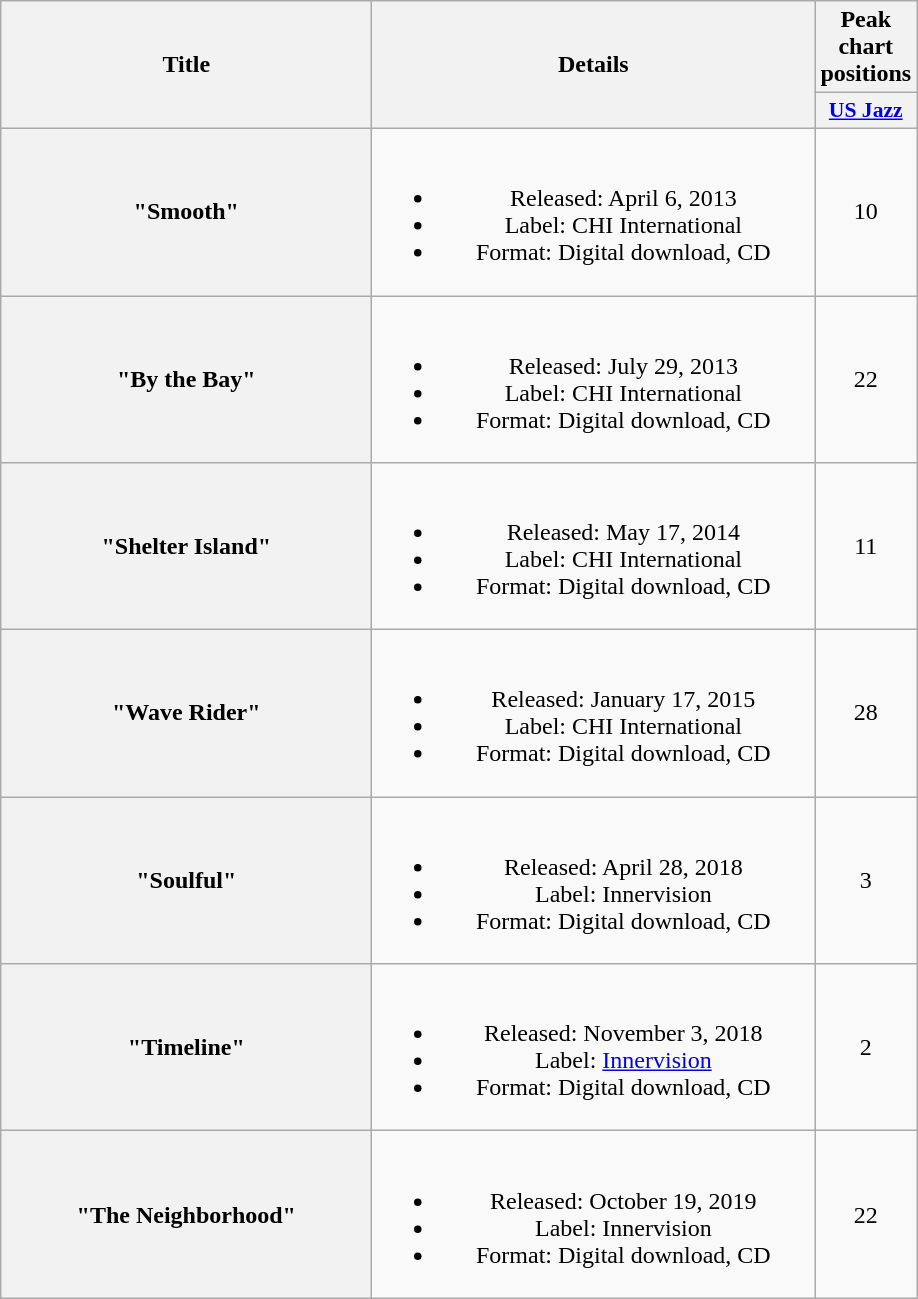<table class="wikitable plainrowheaders" style="text-align:center;">
<tr>
<th scope="col" rowspan="2" style="width:15em;">Title</th>
<th scope="col" rowspan="2" style="width:18em;">Details</th>
<th scope="col">Peak chart positions</th>
</tr>
<tr>
<th scope="col" style="width:2.5em;font-size:90%;"><a href='#'>US Jazz</a></th>
</tr>
<tr>
<th scope="row">"Smooth"</th>
<td><br><ul><li>Released: April 6, 2013</li><li>Label: CHI International</li><li>Format: Digital download, CD</li></ul></td>
<td>10</td>
</tr>
<tr>
<th scope="row">"By the Bay"</th>
<td><br><ul><li>Released: July 29, 2013</li><li>Label: CHI International</li><li>Format: Digital download, CD</li></ul></td>
<td>22</td>
</tr>
<tr>
<th scope="row">"Shelter Island"</th>
<td><br><ul><li>Released: May 17, 2014</li><li>Label: CHI International</li><li>Format: Digital download, CD</li></ul></td>
<td>11</td>
</tr>
<tr>
<th scope="row">"Wave Rider"</th>
<td><br><ul><li>Released: January 17, 2015</li><li>Label: CHI International</li><li>Format: Digital download, CD</li></ul></td>
<td>28</td>
</tr>
<tr>
<th scope="row">"Soulful"</th>
<td><br><ul><li>Released: April 28, 2018</li><li>Label: Innervision</li><li>Format: Digital download, CD</li></ul></td>
<td>3</td>
</tr>
<tr>
<th scope="row">"Timeline"</th>
<td><br><ul><li>Released: November 3, 2018</li><li>Label: <a href='#'>Innervision</a></li><li>Format: Digital download, CD</li></ul></td>
<td>2</td>
</tr>
<tr>
<th scope="row">"The Neighborhood"</th>
<td><br><ul><li>Released: October 19, 2019</li><li>Label: Innervision</li><li>Format: Digital download, CD</li></ul></td>
<td>22</td>
</tr>
</table>
